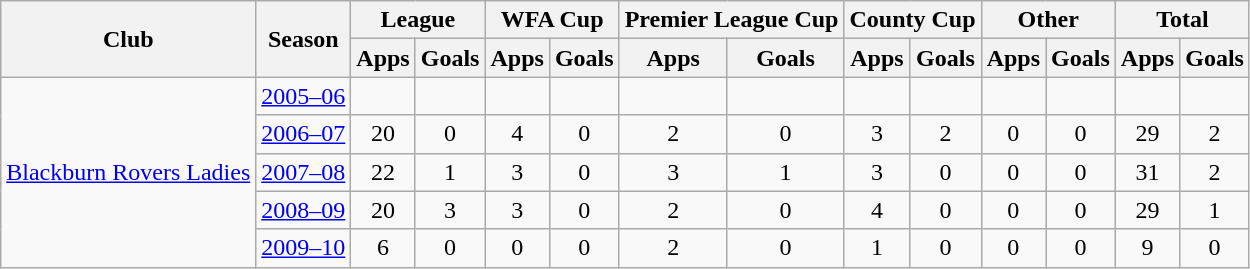<table class="wikitable" border="1" style="text-align: center;">
<tr>
<th rowspan="2">Club</th>
<th rowspan="2">Season</th>
<th colspan="2">League</th>
<th colspan="2">WFA Cup</th>
<th colspan="2">Premier League Cup</th>
<th colspan="2">County Cup</th>
<th colspan="2">Other</th>
<th colspan="2">Total</th>
</tr>
<tr>
<th>Apps</th>
<th>Goals</th>
<th>Apps</th>
<th>Goals</th>
<th>Apps</th>
<th>Goals</th>
<th>Apps</th>
<th>Goals</th>
<th>Apps</th>
<th>Goals</th>
<th>Apps</th>
<th>Goals</th>
</tr>
<tr>
<td rowspan="6" valign="center"><a href='#'>Blackburn Rovers Ladies</a></td>
<td><a href='#'>2005–06</a></td>
<td></td>
<td></td>
<td></td>
<td></td>
<td></td>
<td></td>
<td></td>
<td></td>
<td></td>
<td></td>
<td></td>
<td></td>
</tr>
<tr>
<td><a href='#'>2006–07</a></td>
<td>20</td>
<td>0</td>
<td>4</td>
<td>0</td>
<td>2</td>
<td>0</td>
<td>3</td>
<td>2</td>
<td>0</td>
<td>0</td>
<td>29</td>
<td>2</td>
</tr>
<tr>
<td><a href='#'>2007–08</a></td>
<td>22</td>
<td>1</td>
<td>3</td>
<td>0</td>
<td>3</td>
<td>1</td>
<td>3</td>
<td>0</td>
<td>0</td>
<td>0</td>
<td>31</td>
<td>2</td>
</tr>
<tr>
<td><a href='#'>2008–09</a></td>
<td>20</td>
<td>3</td>
<td>3</td>
<td>0</td>
<td>2</td>
<td>0</td>
<td>4</td>
<td>0</td>
<td>0</td>
<td>0</td>
<td>29</td>
<td>1</td>
</tr>
<tr>
<td><a href='#'>2009–10</a></td>
<td>6</td>
<td>0</td>
<td>0</td>
<td>0</td>
<td>2</td>
<td>0</td>
<td>1</td>
<td>0</td>
<td>0</td>
<td>0</td>
<td>9</td>
<td>0</td>
</tr>
</table>
